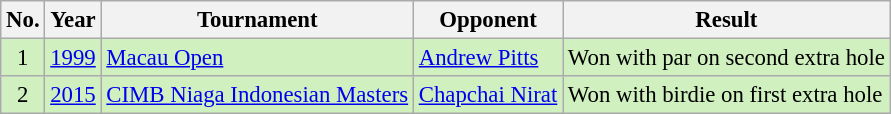<table class="wikitable" style="font-size:95%;">
<tr>
<th>No.</th>
<th>Year</th>
<th>Tournament</th>
<th>Opponent</th>
<th>Result</th>
</tr>
<tr style="background:#D0F0C0;">
<td align=center>1</td>
<td><a href='#'>1999</a></td>
<td><a href='#'>Macau Open</a></td>
<td> <a href='#'>Andrew Pitts</a></td>
<td>Won with par on second extra hole</td>
</tr>
<tr style="background:#D0F0C0;">
<td align=center>2</td>
<td><a href='#'>2015</a></td>
<td><a href='#'>CIMB Niaga Indonesian Masters</a></td>
<td> <a href='#'>Chapchai Nirat</a></td>
<td>Won with birdie on first extra hole</td>
</tr>
</table>
